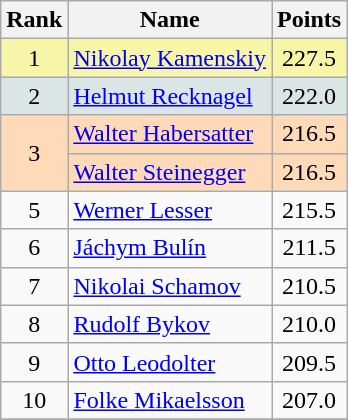<table class="wikitable sortable">
<tr>
<th align=Center>Rank</th>
<th>Name</th>
<th>Points</th>
</tr>
<tr style="background:#F7F6A8">
<td align=center>1</td>
<td> <a href='#'>Nikolay Kamenskiy</a></td>
<td align=center>227.5</td>
</tr>
<tr style="background: #DCE5E5;">
<td align=center>2</td>
<td> <a href='#'>Helmut Recknagel</a></td>
<td align=center>222.0</td>
</tr>
<tr style="background: #FFDAB9;">
<td rowspan=2 align=center>3</td>
<td> <a href='#'>Walter Habersatter</a></td>
<td align=center>216.5</td>
</tr>
<tr style="background: #FFDAB9;">
<td> <a href='#'>Walter Steinegger</a></td>
<td align=center>216.5</td>
</tr>
<tr>
<td align=center>5</td>
<td> <a href='#'>Werner Lesser</a></td>
<td align=center>215.5</td>
</tr>
<tr>
<td align=center>6</td>
<td> <a href='#'>Jáchym Bulín</a></td>
<td align=center>211.5</td>
</tr>
<tr>
<td align=center>7</td>
<td> <a href='#'>Nikolai Schamov</a></td>
<td align=center>210.5</td>
</tr>
<tr>
<td align=center>8</td>
<td> <a href='#'>Rudolf Bykov</a></td>
<td align=center>210.0</td>
</tr>
<tr>
<td align=center>9</td>
<td> <a href='#'>Otto Leodolter</a></td>
<td align=center>209.5</td>
</tr>
<tr>
<td align=center>10</td>
<td> <a href='#'>Folke Mikaelsson</a></td>
<td align=center>207.0</td>
</tr>
<tr>
</tr>
</table>
